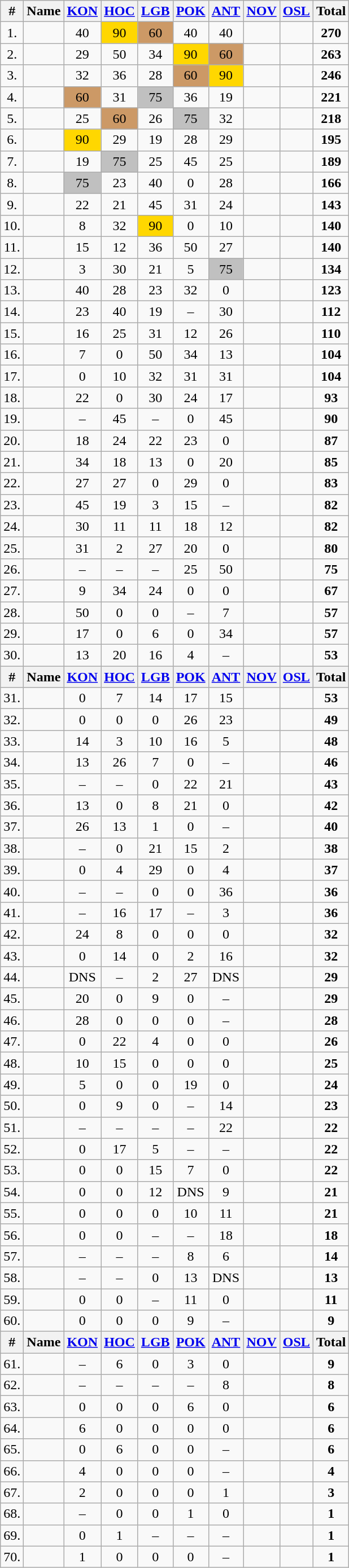<table class="wikitable" style="text-align:center;">
<tr>
<th>#</th>
<th>Name</th>
<th><a href='#'>KON</a></th>
<th><a href='#'>HOC</a></th>
<th><a href='#'>LGB</a></th>
<th><a href='#'>POK</a></th>
<th><a href='#'>ANT</a></th>
<th><a href='#'>NOV</a></th>
<th><a href='#'>OSL</a></th>
<th><strong>Total</strong></th>
</tr>
<tr>
<td>1.</td>
<td align="left"></td>
<td>40</td>
<td bgcolor="gold">90</td>
<td bgcolor="CC9966">60</td>
<td>40</td>
<td>40</td>
<td></td>
<td></td>
<td><strong>270</strong></td>
</tr>
<tr>
<td>2.</td>
<td align="left"></td>
<td>29</td>
<td>50</td>
<td>34</td>
<td bgcolor="gold">90</td>
<td bgcolor="CC9966">60</td>
<td></td>
<td></td>
<td><strong>263</strong></td>
</tr>
<tr>
<td>3.</td>
<td align="left"></td>
<td>32</td>
<td>36</td>
<td>28</td>
<td bgcolor="CC9966">60</td>
<td bgcolor="gold">90</td>
<td></td>
<td></td>
<td><strong>246</strong></td>
</tr>
<tr>
<td>4.</td>
<td align="left"></td>
<td bgcolor="CC9966">60</td>
<td>31</td>
<td bgcolor="silver">75</td>
<td>36</td>
<td>19</td>
<td></td>
<td></td>
<td><strong>221</strong></td>
</tr>
<tr>
<td>5.</td>
<td align="left"></td>
<td>25</td>
<td bgcolor="CC9966">60</td>
<td>26</td>
<td bgcolor="silver">75</td>
<td>32</td>
<td></td>
<td></td>
<td><strong>218</strong></td>
</tr>
<tr>
<td>6.</td>
<td align="left"></td>
<td bgcolor="gold">90</td>
<td>29</td>
<td>19</td>
<td>28</td>
<td>29</td>
<td></td>
<td></td>
<td><strong>195</strong></td>
</tr>
<tr>
<td>7.</td>
<td align="left"></td>
<td>19</td>
<td bgcolor="silver">75</td>
<td>25</td>
<td>45</td>
<td>25</td>
<td></td>
<td></td>
<td><strong>189</strong></td>
</tr>
<tr>
<td>8.</td>
<td align="left"></td>
<td bgcolor="silver">75</td>
<td>23</td>
<td>40</td>
<td>0</td>
<td>28</td>
<td></td>
<td></td>
<td><strong>166</strong></td>
</tr>
<tr>
<td>9.</td>
<td align="left"></td>
<td>22</td>
<td>21</td>
<td>45</td>
<td>31</td>
<td>24</td>
<td></td>
<td></td>
<td><strong>143</strong></td>
</tr>
<tr>
<td>10.</td>
<td align="left"></td>
<td>8</td>
<td>32</td>
<td bgcolor="gold">90</td>
<td>0</td>
<td>10</td>
<td></td>
<td></td>
<td><strong>140</strong></td>
</tr>
<tr>
<td>11.</td>
<td align="left"></td>
<td>15</td>
<td>12</td>
<td>36</td>
<td>50</td>
<td>27</td>
<td></td>
<td></td>
<td><strong>140</strong></td>
</tr>
<tr>
<td>12.</td>
<td align="left"></td>
<td>3</td>
<td>30</td>
<td>21</td>
<td>5</td>
<td bgcolor="silver">75</td>
<td></td>
<td></td>
<td><strong>134</strong></td>
</tr>
<tr>
<td>13.</td>
<td align="left"></td>
<td>40</td>
<td>28</td>
<td>23</td>
<td>32</td>
<td>0</td>
<td></td>
<td></td>
<td><strong>123</strong></td>
</tr>
<tr>
<td>14.</td>
<td align="left"></td>
<td>23</td>
<td>40</td>
<td>19</td>
<td>–</td>
<td>30</td>
<td></td>
<td></td>
<td><strong>112</strong></td>
</tr>
<tr>
<td>15.</td>
<td align="left"></td>
<td>16</td>
<td>25</td>
<td>31</td>
<td>12</td>
<td>26</td>
<td></td>
<td></td>
<td><strong>110</strong></td>
</tr>
<tr>
<td>16.</td>
<td align="left"></td>
<td>7</td>
<td>0</td>
<td>50</td>
<td>34</td>
<td>13</td>
<td></td>
<td></td>
<td><strong>104</strong></td>
</tr>
<tr>
<td>17.</td>
<td align="left"></td>
<td>0</td>
<td>10</td>
<td>32</td>
<td>31</td>
<td>31</td>
<td></td>
<td></td>
<td><strong>104</strong></td>
</tr>
<tr>
<td>18.</td>
<td align="left"></td>
<td>22</td>
<td>0</td>
<td>30</td>
<td>24</td>
<td>17</td>
<td></td>
<td></td>
<td><strong>93</strong></td>
</tr>
<tr>
<td>19.</td>
<td align="left"></td>
<td>–</td>
<td>45</td>
<td>–</td>
<td>0</td>
<td>45</td>
<td></td>
<td></td>
<td><strong>90</strong></td>
</tr>
<tr>
<td>20.</td>
<td align="left"></td>
<td>18</td>
<td>24</td>
<td>22</td>
<td>23</td>
<td>0</td>
<td></td>
<td></td>
<td><strong>87</strong></td>
</tr>
<tr>
<td>21.</td>
<td align="left"></td>
<td>34</td>
<td>18</td>
<td>13</td>
<td>0</td>
<td>20</td>
<td></td>
<td></td>
<td><strong>85</strong></td>
</tr>
<tr>
<td>22.</td>
<td align="left"></td>
<td>27</td>
<td>27</td>
<td>0</td>
<td>29</td>
<td>0</td>
<td></td>
<td></td>
<td><strong>83</strong></td>
</tr>
<tr>
<td>23.</td>
<td align="left"></td>
<td>45</td>
<td>19</td>
<td>3</td>
<td>15</td>
<td>–</td>
<td></td>
<td></td>
<td><strong>82</strong></td>
</tr>
<tr>
<td>24.</td>
<td align="left"></td>
<td>30</td>
<td>11</td>
<td>11</td>
<td>18</td>
<td>12</td>
<td></td>
<td></td>
<td><strong>82</strong></td>
</tr>
<tr>
<td>25.</td>
<td align="left"></td>
<td>31</td>
<td>2</td>
<td>27</td>
<td>20</td>
<td>0</td>
<td></td>
<td></td>
<td><strong>80</strong></td>
</tr>
<tr>
<td>26.</td>
<td align="left"></td>
<td>–</td>
<td>–</td>
<td>–</td>
<td>25</td>
<td>50</td>
<td></td>
<td></td>
<td><strong>75</strong></td>
</tr>
<tr>
<td>27.</td>
<td align="left"></td>
<td>9</td>
<td>34</td>
<td>24</td>
<td>0</td>
<td>0</td>
<td></td>
<td></td>
<td><strong>67</strong></td>
</tr>
<tr>
<td>28.</td>
<td align="left"></td>
<td>50</td>
<td>0</td>
<td>0</td>
<td>–</td>
<td>7</td>
<td></td>
<td></td>
<td><strong>57</strong></td>
</tr>
<tr>
<td>29.</td>
<td align="left"></td>
<td>17</td>
<td>0</td>
<td>6</td>
<td>0</td>
<td>34</td>
<td></td>
<td></td>
<td><strong>57</strong></td>
</tr>
<tr>
<td>30.</td>
<td align="left"></td>
<td>13</td>
<td>20</td>
<td>16</td>
<td>4</td>
<td>–</td>
<td></td>
<td></td>
<td><strong>53</strong></td>
</tr>
<tr>
<th>#</th>
<th>Name</th>
<th><a href='#'>KON</a></th>
<th><a href='#'>HOC</a></th>
<th><a href='#'>LGB</a></th>
<th><a href='#'>POK</a></th>
<th><a href='#'>ANT</a></th>
<th><a href='#'>NOV</a></th>
<th><a href='#'>OSL</a></th>
<th><strong>Total</strong></th>
</tr>
<tr>
<td>31.</td>
<td align="left"></td>
<td>0</td>
<td>7</td>
<td>14</td>
<td>17</td>
<td>15</td>
<td></td>
<td></td>
<td><strong>53</strong></td>
</tr>
<tr>
<td>32.</td>
<td align="left"></td>
<td>0</td>
<td>0</td>
<td>0</td>
<td>26</td>
<td>23</td>
<td></td>
<td></td>
<td><strong>49</strong></td>
</tr>
<tr>
<td>33.</td>
<td align="left"></td>
<td>14</td>
<td>3</td>
<td>10</td>
<td>16</td>
<td>5</td>
<td></td>
<td></td>
<td><strong>48</strong></td>
</tr>
<tr>
<td>34.</td>
<td align="left"></td>
<td>13</td>
<td>26</td>
<td>7</td>
<td>0</td>
<td>–</td>
<td></td>
<td></td>
<td><strong>46</strong></td>
</tr>
<tr>
<td>35.</td>
<td align="left"></td>
<td>–</td>
<td>–</td>
<td>0</td>
<td>22</td>
<td>21</td>
<td></td>
<td></td>
<td><strong>43</strong></td>
</tr>
<tr>
<td>36.</td>
<td align="left"></td>
<td>13</td>
<td>0</td>
<td>8</td>
<td>21</td>
<td>0</td>
<td></td>
<td></td>
<td><strong>42</strong></td>
</tr>
<tr>
<td>37.</td>
<td align="left"></td>
<td>26</td>
<td>13</td>
<td>1</td>
<td>0</td>
<td>–</td>
<td></td>
<td></td>
<td><strong>40</strong></td>
</tr>
<tr>
<td>38.</td>
<td align="left"></td>
<td>–</td>
<td>0</td>
<td>21</td>
<td>15</td>
<td>2</td>
<td></td>
<td></td>
<td><strong>38</strong></td>
</tr>
<tr>
<td>39.</td>
<td align="left"></td>
<td>0</td>
<td>4</td>
<td>29</td>
<td>0</td>
<td>4</td>
<td></td>
<td></td>
<td><strong>37</strong></td>
</tr>
<tr>
<td>40.</td>
<td align="left"></td>
<td>–</td>
<td>–</td>
<td>0</td>
<td>0</td>
<td>36</td>
<td></td>
<td></td>
<td><strong>36</strong></td>
</tr>
<tr>
<td>41.</td>
<td align="left"></td>
<td>–</td>
<td>16</td>
<td>17</td>
<td>–</td>
<td>3</td>
<td></td>
<td></td>
<td><strong>36</strong></td>
</tr>
<tr>
<td>42.</td>
<td align="left"></td>
<td>24</td>
<td>8</td>
<td>0</td>
<td>0</td>
<td>0</td>
<td></td>
<td></td>
<td><strong>32</strong></td>
</tr>
<tr>
<td>43.</td>
<td align="left"></td>
<td>0</td>
<td>14</td>
<td>0</td>
<td>2</td>
<td>16</td>
<td></td>
<td></td>
<td><strong>32</strong></td>
</tr>
<tr>
<td>44.</td>
<td align="left"></td>
<td>DNS</td>
<td>–</td>
<td>2</td>
<td>27</td>
<td>DNS</td>
<td></td>
<td></td>
<td><strong>29</strong></td>
</tr>
<tr>
<td>45.</td>
<td align="left"></td>
<td>20</td>
<td>0</td>
<td>9</td>
<td>0</td>
<td>–</td>
<td></td>
<td></td>
<td><strong>29</strong></td>
</tr>
<tr>
<td>46.</td>
<td align="left"></td>
<td>28</td>
<td>0</td>
<td>0</td>
<td>0</td>
<td>–</td>
<td></td>
<td></td>
<td><strong>28</strong></td>
</tr>
<tr>
<td>47.</td>
<td align="left"></td>
<td>0</td>
<td>22</td>
<td>4</td>
<td>0</td>
<td>0</td>
<td></td>
<td></td>
<td><strong>26</strong></td>
</tr>
<tr>
<td>48.</td>
<td align="left"></td>
<td>10</td>
<td>15</td>
<td>0</td>
<td>0</td>
<td>0</td>
<td></td>
<td></td>
<td><strong>25</strong></td>
</tr>
<tr>
<td>49.</td>
<td align="left"></td>
<td>5</td>
<td>0</td>
<td>0</td>
<td>19</td>
<td>0</td>
<td></td>
<td></td>
<td><strong>24</strong></td>
</tr>
<tr>
<td>50.</td>
<td align="left"></td>
<td>0</td>
<td>9</td>
<td>0</td>
<td>–</td>
<td>14</td>
<td></td>
<td></td>
<td><strong>23</strong></td>
</tr>
<tr>
<td>51.</td>
<td align="left"></td>
<td>–</td>
<td>–</td>
<td>–</td>
<td>–</td>
<td>22</td>
<td></td>
<td></td>
<td><strong>22</strong></td>
</tr>
<tr>
<td>52.</td>
<td align="left"></td>
<td>0</td>
<td>17</td>
<td>5</td>
<td>–</td>
<td>–</td>
<td></td>
<td></td>
<td><strong>22</strong></td>
</tr>
<tr>
<td>53.</td>
<td align="left"></td>
<td>0</td>
<td>0</td>
<td>15</td>
<td>7</td>
<td>0</td>
<td></td>
<td></td>
<td><strong>22</strong></td>
</tr>
<tr>
<td>54.</td>
<td align="left"></td>
<td>0</td>
<td>0</td>
<td>12</td>
<td>DNS</td>
<td>9</td>
<td></td>
<td></td>
<td><strong>21</strong></td>
</tr>
<tr>
<td>55.</td>
<td align="left"></td>
<td>0</td>
<td>0</td>
<td>0</td>
<td>10</td>
<td>11</td>
<td></td>
<td></td>
<td><strong>21</strong></td>
</tr>
<tr>
<td>56.</td>
<td align="left"></td>
<td>0</td>
<td>0</td>
<td>–</td>
<td>–</td>
<td>18</td>
<td></td>
<td></td>
<td><strong>18</strong></td>
</tr>
<tr>
<td>57.</td>
<td align="left"></td>
<td>–</td>
<td>–</td>
<td>–</td>
<td>8</td>
<td>6</td>
<td></td>
<td></td>
<td><strong>14</strong></td>
</tr>
<tr>
<td>58.</td>
<td align="left"></td>
<td>–</td>
<td>–</td>
<td>0</td>
<td>13</td>
<td>DNS</td>
<td></td>
<td></td>
<td><strong>13</strong></td>
</tr>
<tr>
<td>59.</td>
<td align="left"></td>
<td>0</td>
<td>0</td>
<td>–</td>
<td>11</td>
<td>0</td>
<td></td>
<td></td>
<td><strong>11</strong></td>
</tr>
<tr>
<td>60.</td>
<td align="left"></td>
<td>0</td>
<td>0</td>
<td>0</td>
<td>9</td>
<td>–</td>
<td></td>
<td></td>
<td><strong>9</strong></td>
</tr>
<tr>
<th>#</th>
<th>Name</th>
<th><a href='#'>KON</a></th>
<th><a href='#'>HOC</a></th>
<th><a href='#'>LGB</a></th>
<th><a href='#'>POK</a></th>
<th><a href='#'>ANT</a></th>
<th><a href='#'>NOV</a></th>
<th><a href='#'>OSL</a></th>
<th><strong>Total</strong></th>
</tr>
<tr>
<td>61.</td>
<td align="left"></td>
<td>–</td>
<td>6</td>
<td>0</td>
<td>3</td>
<td>0</td>
<td></td>
<td></td>
<td><strong>9</strong></td>
</tr>
<tr>
<td>62.</td>
<td align="left"></td>
<td>–</td>
<td>–</td>
<td>–</td>
<td>–</td>
<td>8</td>
<td></td>
<td></td>
<td><strong>8</strong></td>
</tr>
<tr>
<td>63.</td>
<td align="left"></td>
<td>0</td>
<td>0</td>
<td>0</td>
<td>6</td>
<td>0</td>
<td></td>
<td></td>
<td><strong>6</strong></td>
</tr>
<tr>
<td>64.</td>
<td align="left"></td>
<td>6</td>
<td>0</td>
<td>0</td>
<td>0</td>
<td>0</td>
<td></td>
<td></td>
<td><strong>6</strong></td>
</tr>
<tr>
<td>65.</td>
<td align="left"></td>
<td>0</td>
<td>6</td>
<td>0</td>
<td>0</td>
<td>–</td>
<td></td>
<td></td>
<td><strong>6</strong></td>
</tr>
<tr>
<td>66.</td>
<td align="left"></td>
<td>4</td>
<td>0</td>
<td>0</td>
<td>0</td>
<td>–</td>
<td></td>
<td></td>
<td><strong>4</strong></td>
</tr>
<tr>
<td>67.</td>
<td align="left"></td>
<td>2</td>
<td>0</td>
<td>0</td>
<td>0</td>
<td>1</td>
<td></td>
<td></td>
<td><strong>3</strong></td>
</tr>
<tr>
<td>68.</td>
<td align="left"></td>
<td>–</td>
<td>0</td>
<td>0</td>
<td>1</td>
<td>0</td>
<td></td>
<td></td>
<td><strong>1</strong></td>
</tr>
<tr>
<td>69.</td>
<td align="left"></td>
<td>0</td>
<td>1</td>
<td>–</td>
<td>–</td>
<td>–</td>
<td></td>
<td></td>
<td><strong>1</strong></td>
</tr>
<tr>
<td>70.</td>
<td align="left"></td>
<td>1</td>
<td>0</td>
<td>0</td>
<td>0</td>
<td>–</td>
<td></td>
<td></td>
<td><strong>1</strong></td>
</tr>
</table>
